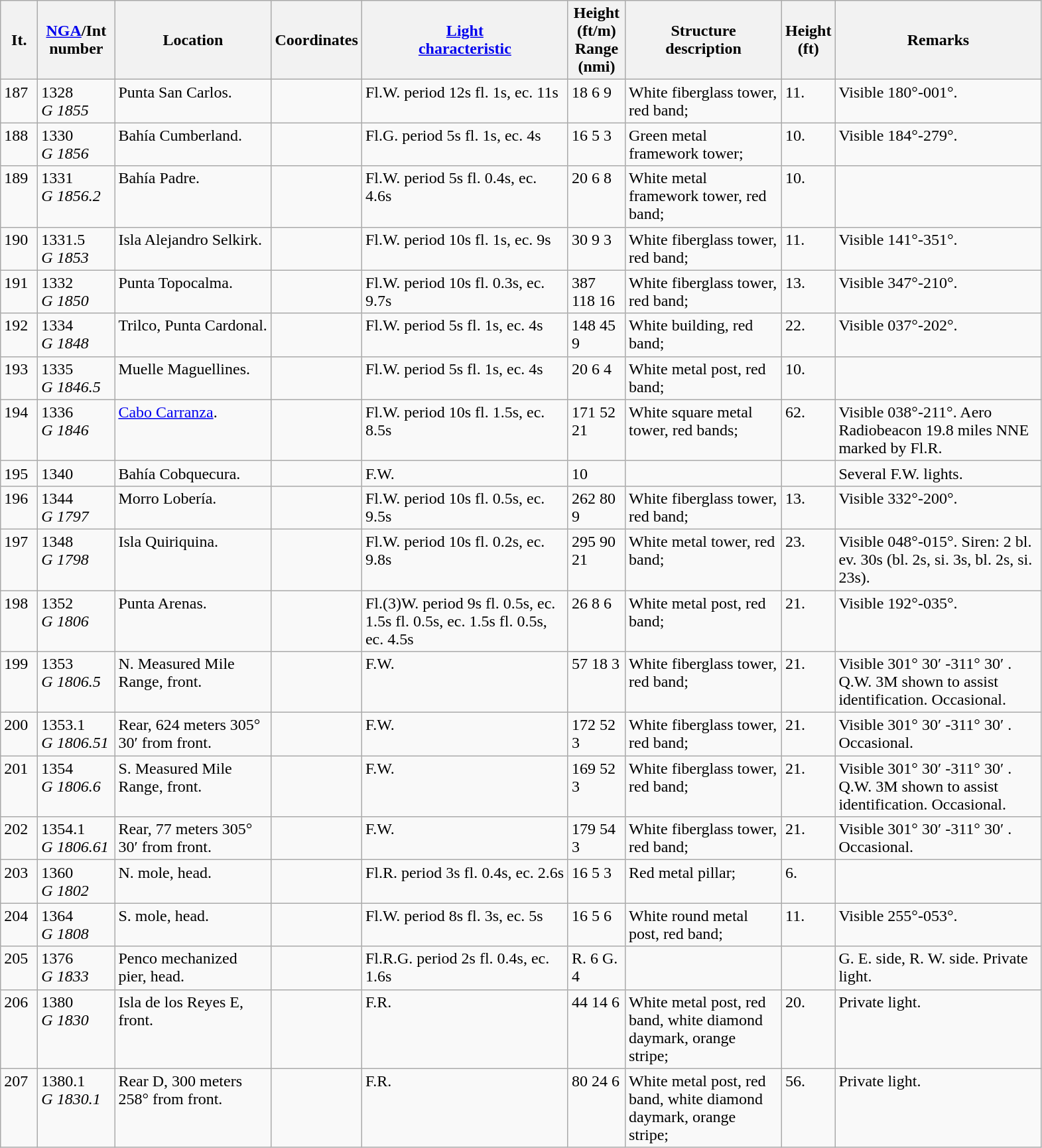<table class="wikitable">
<tr>
<th width="30">It.</th>
<th width="70"><a href='#'>NGA</a>/Int<br>number</th>
<th width="150">Location</th>
<th width="80">Coordinates</th>
<th width="200"><a href='#'>Light<br>characteristic</a></th>
<th width="50">Height (ft/m)<br>Range (nmi)</th>
<th width="150">Structure<br>description</th>
<th width="30">Height (ft)</th>
<th width="200">Remarks</th>
</tr>
<tr valign="top">
<td>187</td>
<td>1328<br><em>G 1855</em></td>
<td>Punta San Carlos.</td>
<td></td>
<td>Fl.W. period 12s fl. 1s, ec. 11s</td>
<td>18 6 9</td>
<td>White fiberglass tower, red band;</td>
<td>11.</td>
<td>Visible 180°-001°.</td>
</tr>
<tr valign="top">
<td>188</td>
<td>1330<br><em>G 1856</em></td>
<td>Bahía Cumberland.</td>
<td></td>
<td>Fl.G. period 5s fl. 1s, ec. 4s</td>
<td>16 5 3</td>
<td>Green metal framework tower;</td>
<td>10.</td>
<td>Visible 184°-279°.</td>
</tr>
<tr valign="top">
<td>189</td>
<td>1331<br><em>G 1856.2</em></td>
<td>Bahía Padre.</td>
<td></td>
<td>Fl.W. period 5s fl. 0.4s, ec. 4.6s</td>
<td>20 6 8</td>
<td>White metal framework tower,  red band;</td>
<td>10.</td>
<td></td>
</tr>
<tr valign="top">
<td>190</td>
<td>1331.5<br><em>G 1853</em></td>
<td>Isla Alejandro Selkirk.</td>
<td></td>
<td>Fl.W. period 10s fl. 1s, ec. 9s</td>
<td>30 9 3</td>
<td>White fiberglass tower, red band;</td>
<td>11.</td>
<td>Visible 141°-351°.</td>
</tr>
<tr valign="top">
<td>191</td>
<td>1332<br><em>G 1850</em></td>
<td>Punta Topocalma.</td>
<td></td>
<td>Fl.W. period 10s fl. 0.3s, ec. 9.7s</td>
<td>387 118 16</td>
<td>White fiberglass tower, red band;</td>
<td>13.</td>
<td>Visible 347°-210°.</td>
</tr>
<tr valign="top">
<td>192</td>
<td>1334<br><em>G 1848</em></td>
<td>Trilco, Punta Cardonal.</td>
<td></td>
<td>Fl.W. period 5s fl. 1s, ec. 4s</td>
<td>148 45 9</td>
<td>White building, red band;</td>
<td>22.</td>
<td>Visible 037°-202°.</td>
</tr>
<tr valign="top">
<td>193</td>
<td>1335<br><em>G 1846.5</em></td>
<td>Muelle Maguellines.</td>
<td></td>
<td>Fl.W. period 5s fl. 1s, ec. 4s</td>
<td>20 6 4</td>
<td>White metal post, red band;</td>
<td>10.</td>
<td></td>
</tr>
<tr valign="top">
<td>194</td>
<td>1336<br><em>G 1846</em></td>
<td><a href='#'>Cabo Carranza</a>.</td>
<td></td>
<td>Fl.W. period 10s fl. 1.5s, ec. 8.5s</td>
<td>171 52 21</td>
<td>White square metal tower, red  bands;</td>
<td>62.</td>
<td>Visible 038°-211°. Aero Radiobeacon 19.8  miles NNE marked by  Fl.R.</td>
</tr>
<tr valign="top">
<td>195</td>
<td>1340</td>
<td>Bahía Cobquecura.</td>
<td></td>
<td>F.W.</td>
<td>10</td>
<td></td>
<td></td>
<td>Several F.W. lights.</td>
</tr>
<tr valign="top">
<td>196</td>
<td>1344<br><em>G 1797</em></td>
<td>Morro Lobería.</td>
<td></td>
<td>Fl.W. period 10s fl. 0.5s, ec. 9.5s</td>
<td>262 80 9</td>
<td>White fiberglass tower, red band;</td>
<td>13.</td>
<td>Visible 332°-200°.</td>
</tr>
<tr valign="top">
<td>197</td>
<td>1348<br><em>G 1798</em></td>
<td>Isla Quiriquina.</td>
<td></td>
<td>Fl.W. period 10s fl. 0.2s, ec. 9.8s</td>
<td>295 90 21</td>
<td>White metal tower, red band;</td>
<td>23.</td>
<td>Visible 048°-015°. Siren:  2 bl. ev. 30s (bl. 2s, si.  3s, bl. 2s, si. 23s).</td>
</tr>
<tr valign="top">
<td>198</td>
<td>1352<br><em>G 1806</em></td>
<td>Punta Arenas.</td>
<td></td>
<td>Fl.(3)W. period 9s fl. 0.5s, ec. 1.5s fl. 0.5s, ec. 1.5s fl. 0.5s, ec. 4.5s</td>
<td>26 8 6</td>
<td>White metal post, red band;</td>
<td>21.</td>
<td>Visible 192°-035°.</td>
</tr>
<tr valign="top">
<td>199</td>
<td>1353<br><em>G 1806.5</em></td>
<td>N. Measured Mile Range,  front.</td>
<td></td>
<td>F.W.</td>
<td>57 18 3</td>
<td>White fiberglass tower, red band;</td>
<td>21.</td>
<td>Visible 301° 30′ -311° 30′ . Q.W. 3M shown to assist  identification. Occasional.</td>
</tr>
<tr valign="top">
<td>200</td>
<td>1353.1<br><em>G 1806.51</em></td>
<td>Rear, 624 meters 305° 30′ from front.</td>
<td></td>
<td>F.W.</td>
<td>172 52 3</td>
<td>White fiberglass tower, red band;</td>
<td>21.</td>
<td>Visible 301° 30′ -311° 30′ . Occasional.</td>
</tr>
<tr valign="top">
<td>201</td>
<td>1354<br><em>G 1806.6</em></td>
<td>S. Measured Mile Range,  front.</td>
<td></td>
<td>F.W.</td>
<td>169 52 3</td>
<td>White fiberglass tower, red band;</td>
<td>21.</td>
<td>Visible 301° 30′ -311° 30′ . Q.W. 3M shown to assist  identification. Occasional.</td>
</tr>
<tr valign="top">
<td>202</td>
<td>1354.1<br><em>G 1806.61</em></td>
<td>Rear, 77 meters 305° 30′ from front.</td>
<td></td>
<td>F.W.</td>
<td>179 54 3</td>
<td>White fiberglass tower, red band;</td>
<td>21.</td>
<td>Visible 301° 30′ -311° 30′ . Occasional.</td>
</tr>
<tr valign="top">
<td>203</td>
<td>1360<br><em>G 1802</em></td>
<td>N. mole, head.</td>
<td></td>
<td>Fl.R. period 3s fl. 0.4s, ec. 2.6s</td>
<td>16 5 3</td>
<td>Red metal pillar;</td>
<td>6.</td>
<td></td>
</tr>
<tr valign="top">
<td>204</td>
<td>1364<br><em>G 1808</em></td>
<td>S. mole, head.</td>
<td></td>
<td>Fl.W. period 8s fl. 3s, ec. 5s</td>
<td>16 5 6</td>
<td>White round metal post, red  band;</td>
<td>11.</td>
<td>Visible 255°-053°.</td>
</tr>
<tr valign="top">
<td>205</td>
<td>1376<br><em>G 1833</em></td>
<td>Penco mechanized pier, head.</td>
<td></td>
<td>Fl.R.G. period 2s fl. 0.4s, ec. 1.6s</td>
<td>R. 6 G. 4</td>
<td></td>
<td></td>
<td>G. E. side, R. W. side. Private light.</td>
</tr>
<tr valign="top">
<td>206</td>
<td>1380<br><em>G 1830</em></td>
<td>Isla de los Reyes E, front.</td>
<td></td>
<td>F.R.</td>
<td>44 14 6</td>
<td>White metal post, red band,  white diamond daymark,  orange stripe;</td>
<td>20.</td>
<td>Private light.</td>
</tr>
<tr valign="top">
<td>207</td>
<td>1380.1<br><em>G 1830.1</em></td>
<td>Rear D, 300 meters 258° from  front.</td>
<td></td>
<td>F.R.</td>
<td>80 24 6</td>
<td>White metal post, red band,  white diamond daymark,  orange stripe;</td>
<td>56.</td>
<td>Private light.</td>
</tr>
</table>
